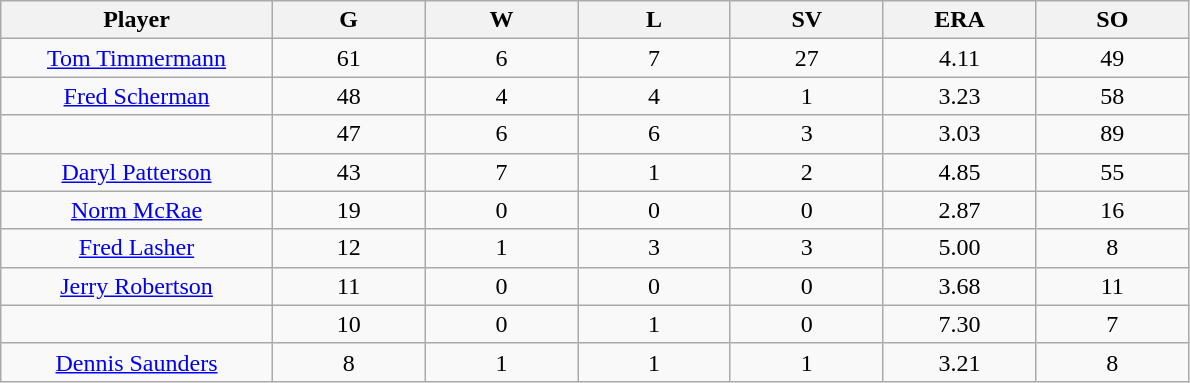<table class="wikitable sortable">
<tr>
<th bgcolor="#DDDDFF" width="16%">Player</th>
<th bgcolor="#DDDDFF" width="9%">G</th>
<th bgcolor="#DDDDFF" width="9%">W</th>
<th bgcolor="#DDDDFF" width="9%">L</th>
<th bgcolor="#DDDDFF" width="9%">SV</th>
<th bgcolor="#DDDDFF" width="9%">ERA</th>
<th bgcolor="#DDDDFF" width="9%">SO</th>
</tr>
<tr align="center">
<td><a href='#'>Tom Timmermann</a></td>
<td>61</td>
<td>6</td>
<td>7</td>
<td>27</td>
<td>4.11</td>
<td>49</td>
</tr>
<tr align="center">
<td><a href='#'>Fred Scherman</a></td>
<td>48</td>
<td>4</td>
<td>4</td>
<td>1</td>
<td>3.23</td>
<td>58</td>
</tr>
<tr align="center">
<td></td>
<td>47</td>
<td>6</td>
<td>6</td>
<td>3</td>
<td>3.03</td>
<td>89</td>
</tr>
<tr align="center">
<td><a href='#'>Daryl Patterson</a></td>
<td>43</td>
<td>7</td>
<td>1</td>
<td>2</td>
<td>4.85</td>
<td>55</td>
</tr>
<tr align="center">
<td><a href='#'>Norm McRae</a></td>
<td>19</td>
<td>0</td>
<td>0</td>
<td>0</td>
<td>2.87</td>
<td>16</td>
</tr>
<tr align="center">
<td><a href='#'>Fred Lasher</a></td>
<td>12</td>
<td>1</td>
<td>3</td>
<td>3</td>
<td>5.00</td>
<td>8</td>
</tr>
<tr align="center">
<td><a href='#'>Jerry Robertson</a></td>
<td>11</td>
<td>0</td>
<td>0</td>
<td>0</td>
<td>3.68</td>
<td>11</td>
</tr>
<tr align="center">
<td></td>
<td>10</td>
<td>0</td>
<td>1</td>
<td>0</td>
<td>7.30</td>
<td>7</td>
</tr>
<tr align="center">
<td><a href='#'>Dennis Saunders</a></td>
<td>8</td>
<td>1</td>
<td>1</td>
<td>1</td>
<td>3.21</td>
<td>8</td>
</tr>
</table>
